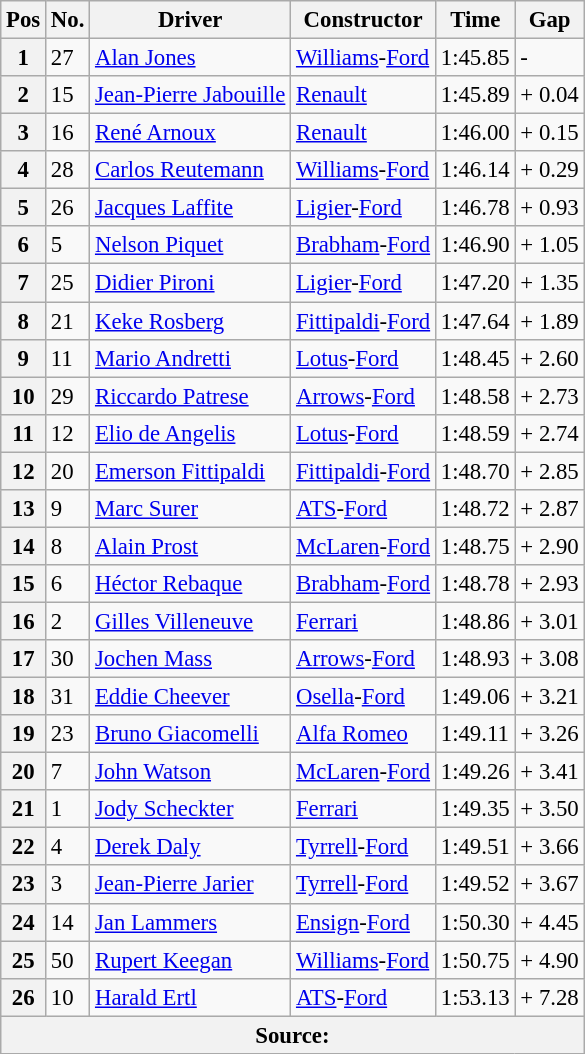<table class="wikitable sortable" style="font-size: 95%;">
<tr>
<th>Pos</th>
<th>No.</th>
<th>Driver</th>
<th>Constructor</th>
<th>Time</th>
<th>Gap</th>
</tr>
<tr>
<th>1</th>
<td>27</td>
<td> <a href='#'>Alan Jones</a></td>
<td><a href='#'>Williams</a>-<a href='#'>Ford</a></td>
<td>1:45.85</td>
<td>-</td>
</tr>
<tr>
<th>2</th>
<td>15</td>
<td> <a href='#'>Jean-Pierre Jabouille</a></td>
<td><a href='#'>Renault</a></td>
<td>1:45.89</td>
<td>+ 0.04</td>
</tr>
<tr>
<th>3</th>
<td>16</td>
<td> <a href='#'>René Arnoux</a></td>
<td><a href='#'>Renault</a></td>
<td>1:46.00</td>
<td>+ 0.15</td>
</tr>
<tr>
<th>4</th>
<td>28</td>
<td> <a href='#'>Carlos Reutemann</a></td>
<td><a href='#'>Williams</a>-<a href='#'>Ford</a></td>
<td>1:46.14</td>
<td>+ 0.29</td>
</tr>
<tr>
<th>5</th>
<td>26</td>
<td> <a href='#'>Jacques Laffite</a></td>
<td><a href='#'>Ligier</a>-<a href='#'>Ford</a></td>
<td>1:46.78</td>
<td>+ 0.93</td>
</tr>
<tr>
<th>6</th>
<td>5</td>
<td> <a href='#'>Nelson Piquet</a></td>
<td><a href='#'>Brabham</a>-<a href='#'>Ford</a></td>
<td>1:46.90</td>
<td>+ 1.05</td>
</tr>
<tr>
<th>7</th>
<td>25</td>
<td> <a href='#'>Didier Pironi</a></td>
<td><a href='#'>Ligier</a>-<a href='#'>Ford</a></td>
<td>1:47.20</td>
<td>+ 1.35</td>
</tr>
<tr>
<th>8</th>
<td>21</td>
<td> <a href='#'>Keke Rosberg</a></td>
<td><a href='#'>Fittipaldi</a>-<a href='#'>Ford</a></td>
<td>1:47.64</td>
<td>+ 1.89</td>
</tr>
<tr>
<th>9</th>
<td>11</td>
<td> <a href='#'>Mario Andretti</a></td>
<td><a href='#'>Lotus</a>-<a href='#'>Ford</a></td>
<td>1:48.45</td>
<td>+ 2.60</td>
</tr>
<tr>
<th>10</th>
<td>29</td>
<td> <a href='#'>Riccardo Patrese</a></td>
<td><a href='#'>Arrows</a>-<a href='#'>Ford</a></td>
<td>1:48.58</td>
<td>+ 2.73</td>
</tr>
<tr>
<th>11</th>
<td>12</td>
<td> <a href='#'>Elio de Angelis</a></td>
<td><a href='#'>Lotus</a>-<a href='#'>Ford</a></td>
<td>1:48.59</td>
<td>+ 2.74</td>
</tr>
<tr>
<th>12</th>
<td>20</td>
<td> <a href='#'>Emerson Fittipaldi</a></td>
<td><a href='#'>Fittipaldi</a>-<a href='#'>Ford</a></td>
<td>1:48.70</td>
<td>+ 2.85</td>
</tr>
<tr>
<th>13</th>
<td>9</td>
<td> <a href='#'>Marc Surer</a></td>
<td><a href='#'>ATS</a>-<a href='#'>Ford</a></td>
<td>1:48.72</td>
<td>+ 2.87</td>
</tr>
<tr>
<th>14</th>
<td>8</td>
<td> <a href='#'>Alain Prost</a></td>
<td><a href='#'>McLaren</a>-<a href='#'>Ford</a></td>
<td>1:48.75</td>
<td>+ 2.90</td>
</tr>
<tr>
<th>15</th>
<td>6</td>
<td> <a href='#'>Héctor Rebaque</a></td>
<td><a href='#'>Brabham</a>-<a href='#'>Ford</a></td>
<td>1:48.78</td>
<td>+ 2.93</td>
</tr>
<tr>
<th>16</th>
<td>2</td>
<td> <a href='#'>Gilles Villeneuve</a></td>
<td><a href='#'>Ferrari</a></td>
<td>1:48.86</td>
<td>+ 3.01</td>
</tr>
<tr>
<th>17</th>
<td>30</td>
<td> <a href='#'>Jochen Mass</a></td>
<td><a href='#'>Arrows</a>-<a href='#'>Ford</a></td>
<td>1:48.93</td>
<td>+ 3.08</td>
</tr>
<tr>
<th>18</th>
<td>31</td>
<td> <a href='#'>Eddie Cheever</a></td>
<td><a href='#'>Osella</a>-<a href='#'>Ford</a></td>
<td>1:49.06</td>
<td>+ 3.21</td>
</tr>
<tr>
<th>19</th>
<td>23</td>
<td> <a href='#'>Bruno Giacomelli</a></td>
<td><a href='#'>Alfa Romeo</a></td>
<td>1:49.11</td>
<td>+ 3.26</td>
</tr>
<tr>
<th>20</th>
<td>7</td>
<td> <a href='#'>John Watson</a></td>
<td><a href='#'>McLaren</a>-<a href='#'>Ford</a></td>
<td>1:49.26</td>
<td>+ 3.41</td>
</tr>
<tr>
<th>21</th>
<td>1</td>
<td> <a href='#'>Jody Scheckter</a></td>
<td><a href='#'>Ferrari</a></td>
<td>1:49.35</td>
<td>+ 3.50</td>
</tr>
<tr>
<th>22</th>
<td>4</td>
<td> <a href='#'>Derek Daly</a></td>
<td><a href='#'>Tyrrell</a>-<a href='#'>Ford</a></td>
<td>1:49.51</td>
<td>+ 3.66</td>
</tr>
<tr>
<th>23</th>
<td>3</td>
<td> <a href='#'>Jean-Pierre Jarier</a></td>
<td><a href='#'>Tyrrell</a>-<a href='#'>Ford</a></td>
<td>1:49.52</td>
<td>+ 3.67</td>
</tr>
<tr>
<th>24</th>
<td>14</td>
<td> <a href='#'>Jan Lammers</a></td>
<td><a href='#'>Ensign</a>-<a href='#'>Ford</a></td>
<td>1:50.30</td>
<td>+ 4.45</td>
</tr>
<tr>
<th>25</th>
<td>50</td>
<td> <a href='#'>Rupert Keegan</a></td>
<td><a href='#'>Williams</a>-<a href='#'>Ford</a></td>
<td>1:50.75</td>
<td>+ 4.90</td>
</tr>
<tr>
<th>26</th>
<td>10</td>
<td> <a href='#'>Harald Ertl</a></td>
<td><a href='#'>ATS</a>-<a href='#'>Ford</a></td>
<td>1:53.13</td>
<td>+ 7.28</td>
</tr>
<tr>
<th colspan="6">Source:</th>
</tr>
</table>
